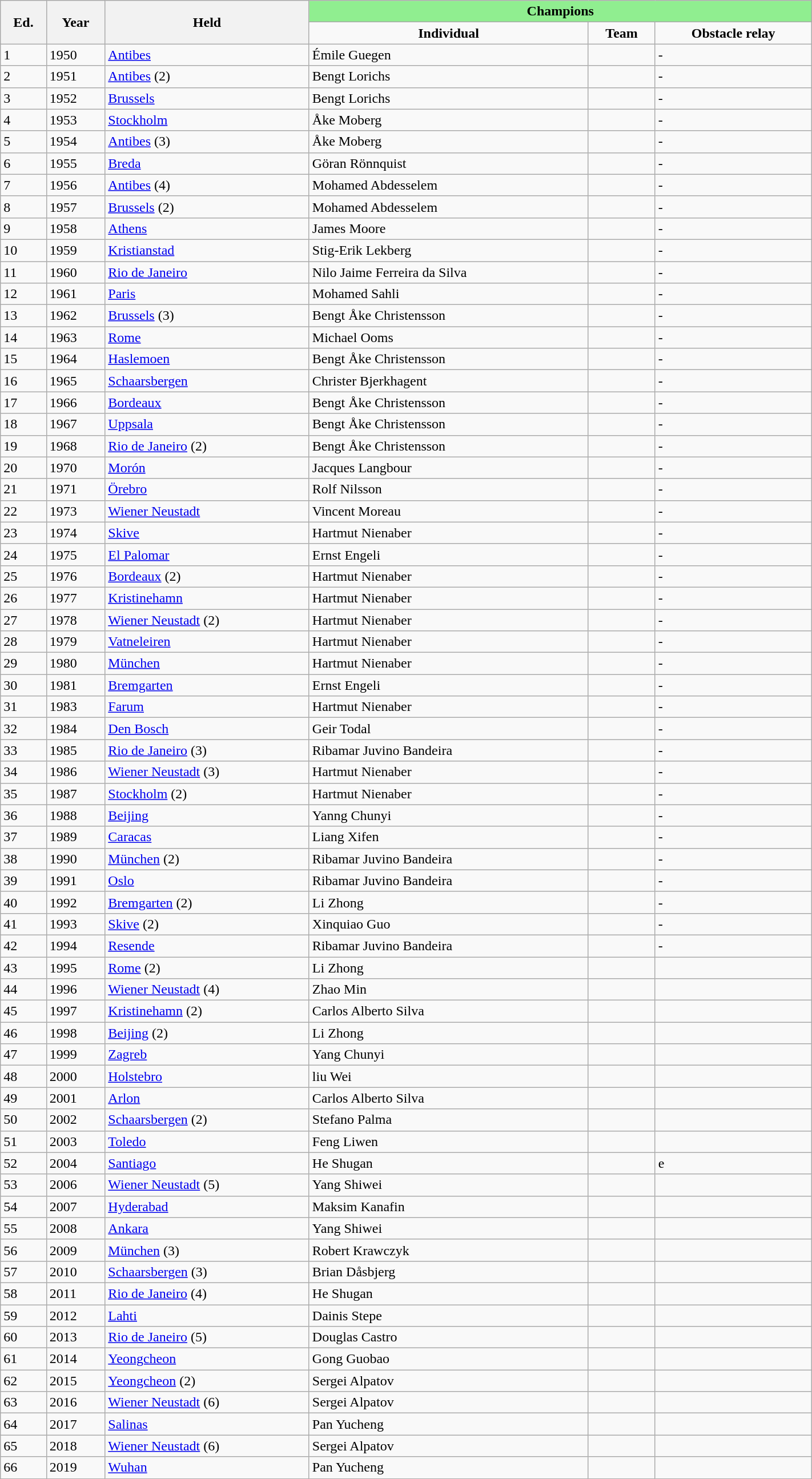<table class="wikitable" style="text-align:left; font-size:100%; width: 75%;"  border="1">
<tr>
<th rowspan=2>Ed.</th>
<th rowspan=2>Year</th>
<th rowspan=2>Held</th>
<th colspan=3; style="background-color:lightgreen">Champions</th>
</tr>
<tr>
<td align=center><strong>Individual</strong></td>
<td align=center><strong>Team</strong></td>
<td align=center><strong>Obstacle relay</strong></td>
</tr>
<tr>
<td>1</td>
<td>1950</td>
<td><a href='#'>Antibes</a> </td>
<td> Émile Guegen</td>
<td></td>
<td>-</td>
</tr>
<tr>
<td>2</td>
<td>1951</td>
<td><a href='#'>Antibes</a> (2) </td>
<td> Bengt Lorichs</td>
<td></td>
<td>-</td>
</tr>
<tr>
<td>3</td>
<td>1952</td>
<td><a href='#'>Brussels</a> </td>
<td> Bengt Lorichs</td>
<td></td>
<td>-</td>
</tr>
<tr>
<td>4</td>
<td>1953</td>
<td><a href='#'>Stockholm</a> </td>
<td> Åke Moberg</td>
<td></td>
<td>-</td>
</tr>
<tr>
<td>5</td>
<td>1954</td>
<td><a href='#'>Antibes</a> (3) </td>
<td> Åke Moberg</td>
<td></td>
<td>-</td>
</tr>
<tr>
<td>6</td>
<td>1955</td>
<td><a href='#'>Breda</a> </td>
<td> Göran Rönnquist</td>
<td></td>
<td>-</td>
</tr>
<tr>
<td>7</td>
<td>1956</td>
<td><a href='#'>Antibes</a> (4) </td>
<td> Mohamed Abdesselem</td>
<td></td>
<td>-</td>
</tr>
<tr>
<td>8</td>
<td>1957</td>
<td><a href='#'>Brussels</a> (2) </td>
<td> Mohamed Abdesselem</td>
<td></td>
<td>-</td>
</tr>
<tr>
<td>9</td>
<td>1958</td>
<td><a href='#'>Athens</a> </td>
<td> James Moore</td>
<td></td>
<td>-</td>
</tr>
<tr>
<td>10</td>
<td>1959</td>
<td><a href='#'>Kristianstad</a> </td>
<td> Stig-Erik Lekberg</td>
<td></td>
<td>-</td>
</tr>
<tr>
<td>11</td>
<td>1960</td>
<td><a href='#'>Rio de Janeiro</a> </td>
<td> Nilo Jaime Ferreira da Silva</td>
<td></td>
<td>-</td>
</tr>
<tr>
<td>12</td>
<td>1961</td>
<td><a href='#'>Paris</a> </td>
<td> Mohamed Sahli</td>
<td></td>
<td>-</td>
</tr>
<tr>
<td>13</td>
<td>1962</td>
<td><a href='#'>Brussels</a> (3) </td>
<td> Bengt Åke Christensson</td>
<td></td>
<td>-</td>
</tr>
<tr>
<td>14</td>
<td>1963</td>
<td><a href='#'>Rome</a> </td>
<td> Michael Ooms</td>
<td></td>
<td>-</td>
</tr>
<tr>
<td>15</td>
<td>1964</td>
<td><a href='#'>Haslemoen</a> </td>
<td> Bengt Åke Christensson</td>
<td></td>
<td>-</td>
</tr>
<tr>
<td>16</td>
<td>1965</td>
<td><a href='#'>Schaarsbergen</a> </td>
<td> Christer Bjerkhagent</td>
<td></td>
<td>-</td>
</tr>
<tr>
<td>17</td>
<td>1966</td>
<td><a href='#'>Bordeaux</a> </td>
<td> Bengt Åke Christensson</td>
<td></td>
<td>-</td>
</tr>
<tr>
<td>18</td>
<td>1967</td>
<td><a href='#'>Uppsala</a> </td>
<td> Bengt Åke Christensson</td>
<td></td>
<td>-</td>
</tr>
<tr>
<td>19</td>
<td>1968</td>
<td><a href='#'>Rio de Janeiro</a> (2) </td>
<td> Bengt Åke Christensson</td>
<td></td>
<td>-</td>
</tr>
<tr>
<td>20</td>
<td>1970</td>
<td><a href='#'>Morón</a> </td>
<td> Jacques Langbour</td>
<td></td>
<td>-</td>
</tr>
<tr>
<td>21</td>
<td>1971</td>
<td><a href='#'>Örebro</a> </td>
<td> Rolf Nilsson</td>
<td></td>
<td>-</td>
</tr>
<tr>
<td>22</td>
<td>1973</td>
<td><a href='#'>Wiener Neustadt</a> </td>
<td> Vincent Moreau</td>
<td></td>
<td>-</td>
</tr>
<tr>
<td>23</td>
<td>1974</td>
<td><a href='#'>Skive</a> </td>
<td> Hartmut Nienaber</td>
<td></td>
<td>-</td>
</tr>
<tr>
<td>24</td>
<td>1975</td>
<td><a href='#'>El Palomar</a> </td>
<td> Ernst Engeli</td>
<td></td>
<td>-</td>
</tr>
<tr>
<td>25</td>
<td>1976</td>
<td><a href='#'>Bordeaux</a> (2) </td>
<td> Hartmut Nienaber</td>
<td></td>
<td>-</td>
</tr>
<tr>
<td>26</td>
<td>1977</td>
<td><a href='#'>Kristinehamn</a> </td>
<td> Hartmut Nienaber</td>
<td></td>
<td>-</td>
</tr>
<tr>
<td>27</td>
<td>1978</td>
<td><a href='#'>Wiener Neustadt</a> (2) </td>
<td> Hartmut Nienaber</td>
<td></td>
<td>-</td>
</tr>
<tr>
<td>28</td>
<td>1979</td>
<td><a href='#'>Vatneleiren</a> </td>
<td> Hartmut Nienaber</td>
<td></td>
<td>-</td>
</tr>
<tr>
<td>29</td>
<td>1980</td>
<td><a href='#'>München</a> </td>
<td> Hartmut Nienaber</td>
<td></td>
<td>-</td>
</tr>
<tr>
<td>30</td>
<td>1981</td>
<td><a href='#'>Bremgarten</a> </td>
<td> Ernst Engeli</td>
<td></td>
<td>-</td>
</tr>
<tr>
<td>31</td>
<td>1983</td>
<td><a href='#'>Farum</a> </td>
<td> Hartmut Nienaber</td>
<td></td>
<td>-</td>
</tr>
<tr>
<td>32</td>
<td>1984</td>
<td><a href='#'>Den Bosch</a> </td>
<td> Geir Todal</td>
<td></td>
<td>-</td>
</tr>
<tr>
<td>33</td>
<td>1985</td>
<td><a href='#'>Rio de Janeiro</a> (3) </td>
<td> Ribamar Juvino Bandeira</td>
<td></td>
<td>-</td>
</tr>
<tr>
<td>34</td>
<td>1986</td>
<td><a href='#'>Wiener Neustadt</a> (3) </td>
<td> Hartmut Nienaber</td>
<td></td>
<td>-</td>
</tr>
<tr>
<td>35</td>
<td>1987</td>
<td><a href='#'>Stockholm</a> (2) </td>
<td> Hartmut Nienaber</td>
<td></td>
<td>-</td>
</tr>
<tr>
<td>36</td>
<td>1988</td>
<td><a href='#'>Beijing</a> </td>
<td> Yanng Chunyi</td>
<td></td>
<td>-</td>
</tr>
<tr>
<td>37</td>
<td>1989</td>
<td><a href='#'>Caracas</a> </td>
<td> Liang Xifen</td>
<td></td>
<td>-</td>
</tr>
<tr>
<td>38</td>
<td>1990</td>
<td><a href='#'>München</a> (2) </td>
<td> Ribamar Juvino Bandeira</td>
<td></td>
<td>-</td>
</tr>
<tr>
<td>39</td>
<td>1991</td>
<td><a href='#'>Oslo</a> </td>
<td> Ribamar Juvino Bandeira</td>
<td></td>
<td>-</td>
</tr>
<tr>
<td>40</td>
<td>1992</td>
<td><a href='#'>Bremgarten</a> (2) </td>
<td> Li Zhong</td>
<td></td>
<td>-</td>
</tr>
<tr>
<td>41</td>
<td>1993</td>
<td><a href='#'>Skive</a> (2) </td>
<td> Xinquiao Guo</td>
<td></td>
<td>-</td>
</tr>
<tr>
<td>42</td>
<td>1994</td>
<td><a href='#'>Resende</a> </td>
<td> Ribamar Juvino Bandeira</td>
<td></td>
<td>-</td>
</tr>
<tr>
<td>43</td>
<td>1995</td>
<td><a href='#'>Rome</a> (2) </td>
<td> Li Zhong</td>
<td></td>
<td></td>
</tr>
<tr>
<td>44</td>
<td>1996</td>
<td><a href='#'>Wiener Neustadt</a> (4) </td>
<td> Zhao Min</td>
<td></td>
<td></td>
</tr>
<tr>
<td>45</td>
<td>1997</td>
<td><a href='#'>Kristinehamn</a> (2) </td>
<td> Carlos Alberto Silva</td>
<td></td>
<td></td>
</tr>
<tr>
<td>46</td>
<td>1998</td>
<td><a href='#'>Beijing</a> (2) </td>
<td> Li Zhong</td>
<td></td>
<td></td>
</tr>
<tr>
<td>47</td>
<td>1999</td>
<td><a href='#'>Zagreb</a> </td>
<td> Yang Chunyi</td>
<td></td>
<td></td>
</tr>
<tr>
<td>48</td>
<td>2000</td>
<td><a href='#'>Holstebro</a> </td>
<td> liu Wei</td>
<td></td>
<td></td>
</tr>
<tr>
<td>49</td>
<td>2001</td>
<td><a href='#'>Arlon</a> </td>
<td> Carlos Alberto Silva</td>
<td></td>
<td></td>
</tr>
<tr>
<td>50</td>
<td>2002</td>
<td><a href='#'>Schaarsbergen</a> (2) </td>
<td> Stefano Palma</td>
<td></td>
<td></td>
</tr>
<tr>
<td>51</td>
<td>2003</td>
<td><a href='#'>Toledo</a> </td>
<td> Feng Liwen</td>
<td></td>
<td></td>
</tr>
<tr>
<td>52</td>
<td>2004</td>
<td><a href='#'>Santiago</a> </td>
<td> He Shugan</td>
<td></td>
<td> e </td>
</tr>
<tr>
<td>53</td>
<td>2006</td>
<td><a href='#'>Wiener Neustadt</a> (5) </td>
<td> Yang Shiwei</td>
<td></td>
<td></td>
</tr>
<tr>
<td>54</td>
<td>2007  </td>
<td><a href='#'>Hyderabad</a> </td>
<td> Maksim Kanafin</td>
<td></td>
<td></td>
</tr>
<tr>
<td>55</td>
<td>2008</td>
<td><a href='#'>Ankara</a> </td>
<td> Yang Shiwei</td>
<td></td>
<td></td>
</tr>
<tr>
<td>56</td>
<td>2009</td>
<td><a href='#'>München</a> (3) </td>
<td> Robert Krawczyk</td>
<td></td>
<td></td>
</tr>
<tr>
<td>57</td>
<td>2010 </td>
<td><a href='#'>Schaarsbergen</a> (3) </td>
<td> Brian Dåsbjerg</td>
<td></td>
<td></td>
</tr>
<tr>
<td>58</td>
<td>2011</td>
<td><a href='#'>Rio de Janeiro</a> (4) </td>
<td> He Shugan</td>
<td></td>
<td></td>
</tr>
<tr>
<td>59</td>
<td>2012</td>
<td><a href='#'>Lahti</a> </td>
<td> Dainis Stepe</td>
<td></td>
<td></td>
</tr>
<tr>
<td>60</td>
<td>2013</td>
<td><a href='#'>Rio de Janeiro</a> (5) </td>
<td> Douglas Castro</td>
<td></td>
<td></td>
</tr>
<tr>
<td>61</td>
<td>2014</td>
<td><a href='#'>Yeongcheon</a> </td>
<td> Gong Guobao</td>
<td></td>
<td></td>
</tr>
<tr>
<td>62</td>
<td>2015</td>
<td><a href='#'>Yeongcheon</a> (2) </td>
<td> Sergei Alpatov</td>
<td></td>
<td></td>
</tr>
<tr>
<td>63</td>
<td>2016</td>
<td><a href='#'>Wiener Neustadt</a> (6) </td>
<td> Sergei Alpatov</td>
<td></td>
<td></td>
</tr>
<tr>
<td>64</td>
<td>2017</td>
<td><a href='#'>Salinas</a> </td>
<td> Pan Yucheng</td>
<td></td>
<td></td>
</tr>
<tr>
<td>65</td>
<td>2018</td>
<td><a href='#'>Wiener Neustadt</a> (6) </td>
<td> Sergei Alpatov</td>
<td></td>
<td></td>
</tr>
<tr>
<td>66</td>
<td>2019</td>
<td><a href='#'>Wuhan</a> </td>
<td> Pan Yucheng</td>
<td></td>
<td></td>
</tr>
</table>
